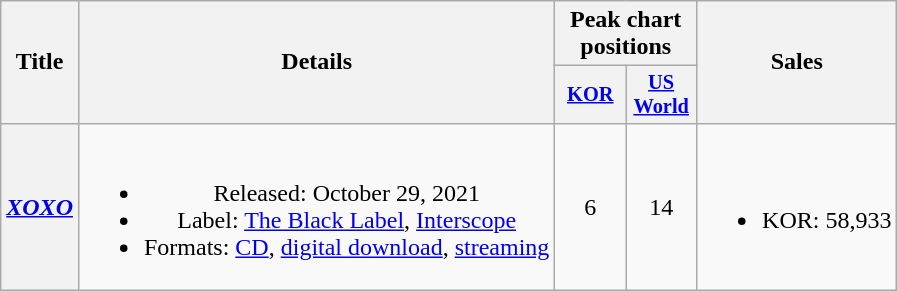<table class="wikitable plainrowheaders" style="text-align:center">
<tr>
<th scope="col" rowspan="2">Title</th>
<th scope="col" rowspan="2">Details</th>
<th scope="col" colspan="2">Peak chart positions</th>
<th scope="col" rowspan="2">Sales</th>
</tr>
<tr>
<th scope="col" style="width:3em;font-size:85%"><a href='#'>KOR</a><br></th>
<th scope="col" style="width:3em;font-size:85%"><a href='#'>US<br>World</a><br></th>
</tr>
<tr>
<th scope="row"><em><a href='#'>XOXO</a></em></th>
<td><br><ul><li>Released: October 29, 2021</li><li>Label: <a href='#'>The Black Label</a>, <a href='#'>Interscope</a></li><li>Formats: <a href='#'>CD</a>, <a href='#'>digital download</a>, <a href='#'>streaming</a></li></ul></td>
<td>6</td>
<td>14</td>
<td><br><ul><li>KOR: 58,933</li></ul></td>
</tr>
</table>
